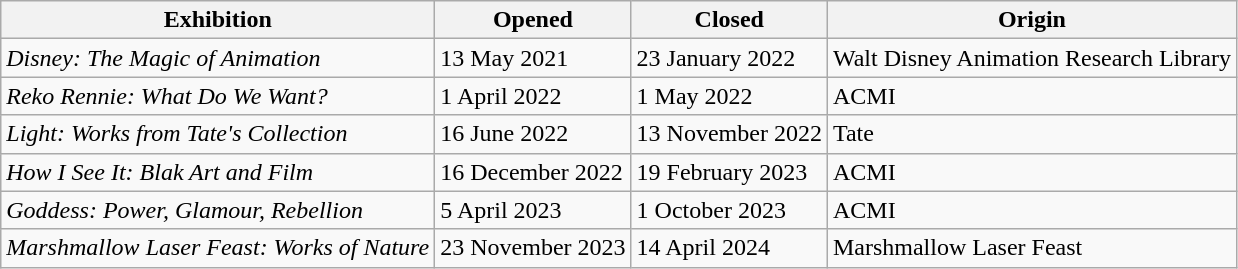<table class="wikitable" border="1">
<tr>
<th>Exhibition</th>
<th>Opened</th>
<th>Closed</th>
<th>Origin</th>
</tr>
<tr>
<td><em>Disney: The Magic of Animation</em></td>
<td>13 May 2021</td>
<td>23 January 2022</td>
<td>Walt Disney Animation Research Library</td>
</tr>
<tr>
<td><em>Reko Rennie: What Do We Want?</em></td>
<td>1 April 2022</td>
<td>1 May 2022</td>
<td>ACMI</td>
</tr>
<tr>
<td><em>Light: Works from Tate's Collection</em></td>
<td>16 June 2022</td>
<td>13 November 2022</td>
<td>Tate</td>
</tr>
<tr>
<td><em>How I See It: Blak Art and Film</em></td>
<td>16 December 2022</td>
<td>19 February 2023</td>
<td>ACMI</td>
</tr>
<tr>
<td><em>Goddess: Power, Glamour, Rebellion</em></td>
<td>5 April 2023</td>
<td>1 October 2023</td>
<td>ACMI</td>
</tr>
<tr>
<td><em>Marshmallow Laser Feast: Works of Nature</em></td>
<td>23 November 2023</td>
<td>14 April 2024</td>
<td>Marshmallow Laser Feast</td>
</tr>
</table>
